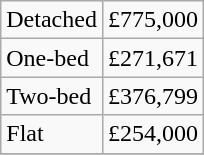<table border="1" class="wikitable" align="center">
<tr>
<td>Detached</td>
<td>£775,000</td>
</tr>
<tr>
<td>One-bed</td>
<td>£271,671</td>
</tr>
<tr>
<td>Two-bed</td>
<td>£376,799</td>
</tr>
<tr>
<td>Flat</td>
<td>£254,000</td>
</tr>
<tr>
</tr>
</table>
